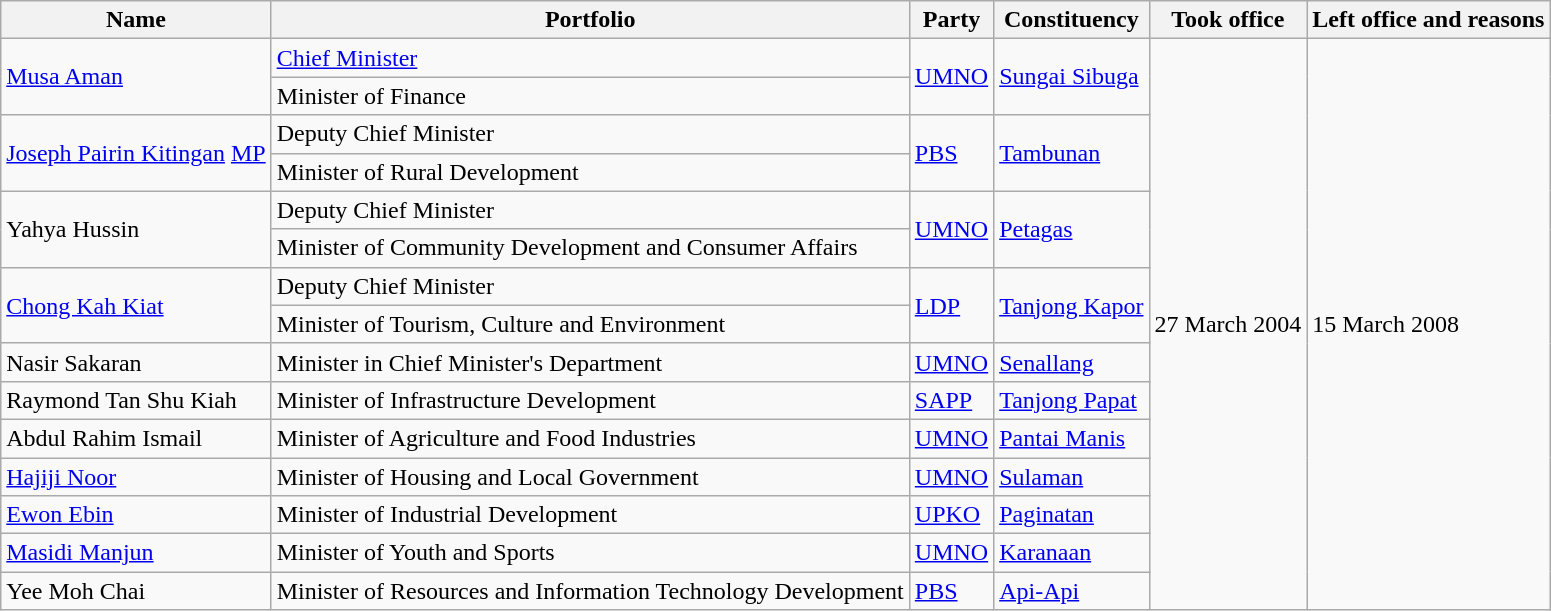<table class="wikitable">
<tr>
<th>Name</th>
<th>Portfolio</th>
<th>Party</th>
<th>Constituency</th>
<th>Took office</th>
<th>Left office and reasons</th>
</tr>
<tr>
<td rowspan="2"><a href='#'>Musa Aman</a></td>
<td><a href='#'>Chief Minister</a></td>
<td rowspan="2"><a href='#'>UMNO</a></td>
<td rowspan="2"><a href='#'>Sungai Sibuga</a></td>
<td rowspan="15">27 March 2004</td>
<td rowspan="15">15 March 2008</td>
</tr>
<tr>
<td>Minister of Finance</td>
</tr>
<tr>
<td rowspan="2"><a href='#'>Joseph Pairin Kitingan</a> <a href='#'>MP</a></td>
<td>Deputy Chief Minister</td>
<td rowspan="2"><a href='#'>PBS</a></td>
<td rowspan="2"><a href='#'>Tambunan</a></td>
</tr>
<tr>
<td>Minister of Rural Development</td>
</tr>
<tr>
<td rowspan="2">Yahya Hussin</td>
<td>Deputy Chief Minister</td>
<td rowspan="2"><a href='#'>UMNO</a></td>
<td rowspan="2"><a href='#'>Petagas</a></td>
</tr>
<tr>
<td>Minister of Community Development and Consumer Affairs</td>
</tr>
<tr>
<td rowspan="2"><a href='#'>Chong Kah Kiat</a></td>
<td>Deputy Chief Minister</td>
<td rowspan="2"><a href='#'>LDP</a></td>
<td rowspan="2"><a href='#'>Tanjong Kapor</a></td>
</tr>
<tr>
<td>Minister of Tourism, Culture and Environment</td>
</tr>
<tr>
<td>Nasir Sakaran</td>
<td>Minister in Chief Minister's Department</td>
<td><a href='#'>UMNO</a></td>
<td><a href='#'>Senallang</a></td>
</tr>
<tr>
<td>Raymond Tan Shu Kiah</td>
<td>Minister of Infrastructure Development</td>
<td><a href='#'>SAPP</a></td>
<td><a href='#'>Tanjong Papat</a></td>
</tr>
<tr>
<td>Abdul Rahim Ismail</td>
<td>Minister of Agriculture and Food Industries</td>
<td><a href='#'>UMNO</a></td>
<td><a href='#'>Pantai Manis</a></td>
</tr>
<tr>
<td><a href='#'>Hajiji Noor</a></td>
<td>Minister of Housing and Local Government</td>
<td><a href='#'>UMNO</a></td>
<td><a href='#'>Sulaman</a></td>
</tr>
<tr>
<td><a href='#'>Ewon Ebin</a></td>
<td>Minister of Industrial Development</td>
<td><a href='#'>UPKO</a></td>
<td><a href='#'>Paginatan</a></td>
</tr>
<tr>
<td><a href='#'>Masidi Manjun</a></td>
<td>Minister of Youth and Sports</td>
<td><a href='#'>UMNO</a></td>
<td><a href='#'>Karanaan</a></td>
</tr>
<tr>
<td>Yee Moh Chai</td>
<td>Minister of Resources and Information Technology Development</td>
<td><a href='#'>PBS</a></td>
<td><a href='#'>Api-Api</a></td>
</tr>
</table>
